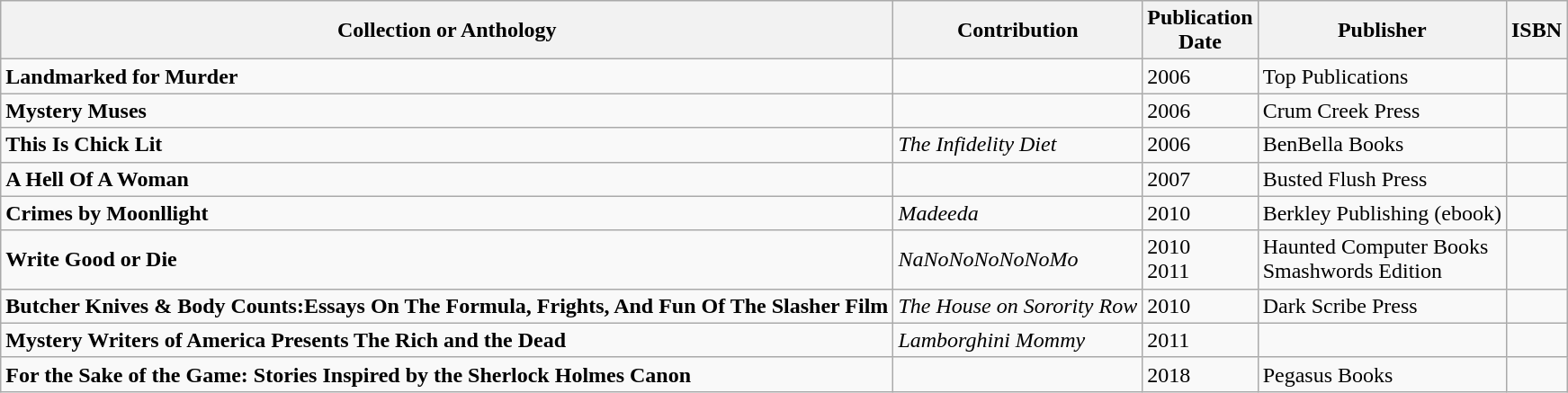<table class="wikitable">
<tr>
<th>Collection or Anthology</th>
<th>Contribution</th>
<th>Publication<br>Date</th>
<th>Publisher</th>
<th>ISBN</th>
</tr>
<tr>
<td><strong>Landmarked for Murder</strong></td>
<td></td>
<td>2006</td>
<td>Top Publications</td>
<td></td>
</tr>
<tr>
<td><strong>Mystery Muses</strong></td>
<td></td>
<td>2006</td>
<td>Crum Creek Press</td>
<td></td>
</tr>
<tr>
<td><strong>This Is Chick Lit</strong></td>
<td><em>The Infidelity Diet</em></td>
<td>2006</td>
<td>BenBella Books</td>
<td></td>
</tr>
<tr>
<td><strong>A Hell Of A Woman</strong></td>
<td></td>
<td>2007</td>
<td>Busted Flush Press</td>
<td></td>
</tr>
<tr>
<td><strong>Crimes by Moonllight</strong></td>
<td><em>Madeeda</em></td>
<td>2010</td>
<td>Berkley Publishing (ebook)</td>
<td></td>
</tr>
<tr>
<td><strong>Write Good or Die</strong></td>
<td><em>NaNoNoNoNoNoMo</em></td>
<td>2010<br>2011</td>
<td>Haunted Computer Books<br>Smashwords Edition</td>
<td></td>
</tr>
<tr>
<td><strong>Butcher Knives & Body Counts:Essays On The Formula, Frights, And Fun Of The Slasher Film</strong></td>
<td><em>The House on Sorority Row</em></td>
<td>2010</td>
<td>Dark Scribe Press</td>
<td></td>
</tr>
<tr>
<td><strong>Mystery Writers of America Presents The Rich and the Dead</strong></td>
<td><em>Lamborghini Mommy</em></td>
<td>2011</td>
<td></td>
<td></td>
</tr>
<tr>
<td><strong>For the Sake of the Game: Stories Inspired by the Sherlock Holmes Canon</strong></td>
<td></td>
<td>2018</td>
<td>Pegasus Books</td>
<td></td>
</tr>
</table>
